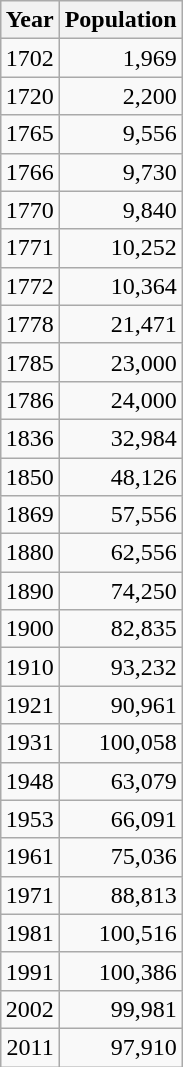<table class="wikitable" style="float:right; margin:0 0 0 1em; text-size:80%; text-align:right">
<tr>
<th>Year</th>
<th>Population</th>
</tr>
<tr>
<td>1702</td>
<td align="right">1,969</td>
</tr>
<tr>
<td>1720</td>
<td align="right">2,200</td>
</tr>
<tr>
<td>1765</td>
<td align="right">9,556</td>
</tr>
<tr>
<td>1766</td>
<td align="right">9,730</td>
</tr>
<tr>
<td>1770</td>
<td align="right">9,840</td>
</tr>
<tr>
<td>1771</td>
<td align="right">10,252</td>
</tr>
<tr>
<td>1772</td>
<td align="right">10,364</td>
</tr>
<tr>
<td>1778</td>
<td align="right">21,471</td>
</tr>
<tr>
<td>1785</td>
<td align="right">23,000</td>
</tr>
<tr>
<td>1786</td>
<td align="right">24,000</td>
</tr>
<tr>
<td>1836</td>
<td align="right">32,984</td>
</tr>
<tr>
<td>1850</td>
<td align="right">48,126</td>
</tr>
<tr>
<td>1869</td>
<td align="right">57,556</td>
</tr>
<tr>
<td>1880</td>
<td align="right">62,556</td>
</tr>
<tr>
<td>1890</td>
<td align="right">74,250</td>
</tr>
<tr>
<td>1900</td>
<td align="right">82,835</td>
</tr>
<tr>
<td>1910</td>
<td align="right">93,232</td>
</tr>
<tr>
<td>1921</td>
<td align="right">90,961</td>
</tr>
<tr>
<td>1931</td>
<td align="right">100,058</td>
</tr>
<tr>
<td>1948</td>
<td align="right">63,079</td>
</tr>
<tr>
<td>1953</td>
<td align="right">66,091</td>
</tr>
<tr>
<td>1961</td>
<td align="right">75,036</td>
</tr>
<tr>
<td>1971</td>
<td align="right">88,813</td>
</tr>
<tr>
<td>1981</td>
<td align="right">100,516</td>
</tr>
<tr>
<td>1991</td>
<td align="right">100,386</td>
</tr>
<tr>
<td>2002</td>
<td align="right">99,981</td>
</tr>
<tr>
<td>2011</td>
<td align="right">97,910</td>
</tr>
</table>
